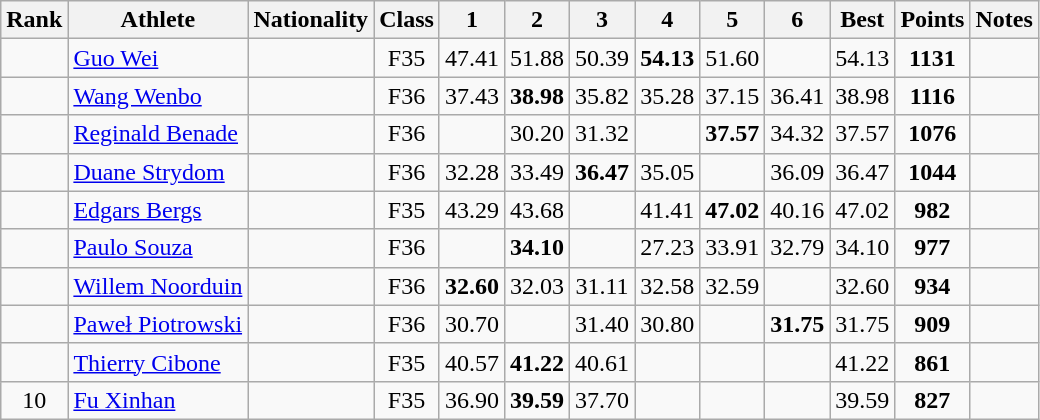<table class="wikitable sortable" style="text-align:center">
<tr>
<th>Rank</th>
<th>Athlete</th>
<th>Nationality</th>
<th>Class</th>
<th class="unsortable">1</th>
<th class="unsortable">2</th>
<th class="unsortable">3</th>
<th class="unsortable">4</th>
<th class="unsortable">5</th>
<th class="unsortable">6</th>
<th>Best</th>
<th>Points</th>
<th>Notes</th>
</tr>
<tr>
<td></td>
<td style="text-align:left;"><a href='#'>Guo Wei</a></td>
<td style="text-align:left;"></td>
<td>F35</td>
<td>47.41</td>
<td>51.88</td>
<td>50.39</td>
<td><strong>54.13</strong></td>
<td>51.60</td>
<td></td>
<td>54.13</td>
<td><strong>1131</strong></td>
<td></td>
</tr>
<tr>
<td></td>
<td style="text-align:left;"><a href='#'>Wang Wenbo</a></td>
<td style="text-align:left;"></td>
<td>F36</td>
<td>37.43</td>
<td><strong>38.98</strong></td>
<td>35.82</td>
<td>35.28</td>
<td>37.15</td>
<td>36.41</td>
<td>38.98</td>
<td><strong>1116</strong></td>
<td></td>
</tr>
<tr>
<td></td>
<td style="text-align:left;"><a href='#'>Reginald Benade</a></td>
<td style="text-align:left;"></td>
<td>F36</td>
<td></td>
<td>30.20</td>
<td>31.32</td>
<td></td>
<td><strong>37.57</strong></td>
<td>34.32</td>
<td>37.57</td>
<td><strong>1076</strong></td>
<td></td>
</tr>
<tr>
<td></td>
<td style="text-align:left;"><a href='#'>Duane Strydom</a></td>
<td style="text-align:left;"></td>
<td>F36</td>
<td>32.28</td>
<td>33.49</td>
<td><strong>36.47</strong></td>
<td>35.05</td>
<td></td>
<td>36.09</td>
<td>36.47</td>
<td><strong>1044</strong></td>
<td></td>
</tr>
<tr>
<td></td>
<td style="text-align:left;"><a href='#'>Edgars Bergs</a></td>
<td style="text-align:left;"></td>
<td>F35</td>
<td>43.29</td>
<td>43.68</td>
<td></td>
<td>41.41</td>
<td><strong>47.02</strong></td>
<td>40.16</td>
<td>47.02</td>
<td><strong>982</strong></td>
<td></td>
</tr>
<tr>
<td></td>
<td style="text-align:left;"><a href='#'>Paulo Souza</a></td>
<td style="text-align:left;"></td>
<td>F36</td>
<td></td>
<td><strong>34.10</strong></td>
<td></td>
<td>27.23</td>
<td>33.91</td>
<td>32.79</td>
<td>34.10</td>
<td><strong>977</strong></td>
<td></td>
</tr>
<tr>
<td></td>
<td style="text-align:left;"><a href='#'>Willem Noorduin</a></td>
<td style="text-align:left;"></td>
<td>F36</td>
<td><strong>32.60</strong></td>
<td>32.03</td>
<td>31.11</td>
<td>32.58</td>
<td>32.59</td>
<td></td>
<td>32.60</td>
<td><strong>934</strong></td>
<td></td>
</tr>
<tr>
<td></td>
<td style="text-align:left;"><a href='#'>Paweł Piotrowski</a></td>
<td style="text-align:left;"></td>
<td>F36</td>
<td>30.70</td>
<td></td>
<td>31.40</td>
<td>30.80</td>
<td></td>
<td><strong>31.75</strong></td>
<td>31.75</td>
<td><strong>909</strong></td>
<td></td>
</tr>
<tr>
<td></td>
<td style="text-align:left;"><a href='#'>Thierry Cibone</a></td>
<td style="text-align:left;"></td>
<td>F35</td>
<td>40.57</td>
<td><strong>41.22</strong></td>
<td>40.61</td>
<td></td>
<td></td>
<td></td>
<td>41.22</td>
<td><strong>861</strong></td>
<td></td>
</tr>
<tr>
<td>10</td>
<td style="text-align:left;"><a href='#'>Fu Xinhan</a></td>
<td style="text-align:left;"></td>
<td>F35</td>
<td>36.90</td>
<td><strong>39.59</strong></td>
<td>37.70</td>
<td></td>
<td></td>
<td></td>
<td>39.59</td>
<td><strong>827</strong></td>
<td></td>
</tr>
</table>
